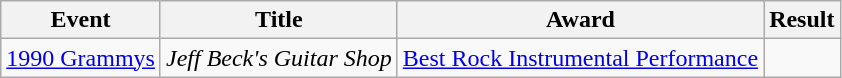<table class="wikitable">
<tr>
<th>Event</th>
<th>Title</th>
<th>Award</th>
<th>Result</th>
</tr>
<tr>
<td><a href='#'>1990 Grammys</a></td>
<td><em>Jeff Beck's Guitar Shop</em></td>
<td><a href='#'>Best Rock Instrumental Performance</a></td>
<td></td>
</tr>
</table>
